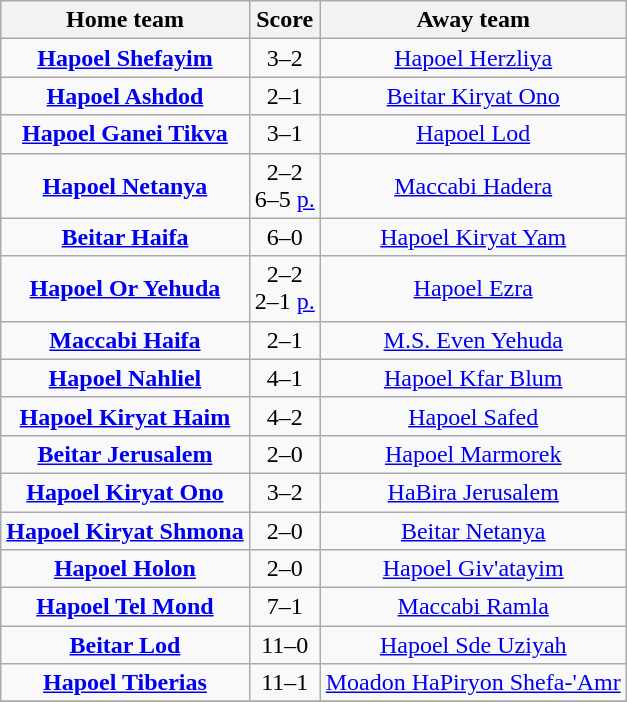<table class="wikitable" style="text-align:center">
<tr>
<th>Home team</th>
<th>Score</th>
<th>Away team</th>
</tr>
<tr>
<td><strong><a href='#'>Hapoel Shefayim</a></strong></td>
<td>3–2</td>
<td><a href='#'>Hapoel Herzliya</a></td>
</tr>
<tr>
<td><strong><a href='#'>Hapoel Ashdod</a></strong></td>
<td>2–1</td>
<td><a href='#'>Beitar Kiryat Ono</a></td>
</tr>
<tr>
<td><strong><a href='#'>Hapoel Ganei Tikva</a></strong></td>
<td>3–1</td>
<td><a href='#'>Hapoel Lod</a></td>
</tr>
<tr>
<td><strong><a href='#'>Hapoel Netanya</a></strong></td>
<td>2–2  <br> 6–5 <a href='#'>p.</a></td>
<td><a href='#'>Maccabi Hadera</a></td>
</tr>
<tr>
<td><strong><a href='#'>Beitar Haifa</a></strong></td>
<td>6–0</td>
<td><a href='#'>Hapoel Kiryat Yam</a></td>
</tr>
<tr>
<td><strong><a href='#'>Hapoel Or Yehuda</a></strong></td>
<td>2–2  <br> 2–1 <a href='#'>p.</a></td>
<td><a href='#'>Hapoel Ezra</a></td>
</tr>
<tr>
<td><strong><a href='#'>Maccabi Haifa</a></strong></td>
<td>2–1</td>
<td><a href='#'>M.S. Even Yehuda</a></td>
</tr>
<tr>
<td><strong><a href='#'>Hapoel Nahliel</a></strong></td>
<td>4–1</td>
<td><a href='#'>Hapoel Kfar Blum</a></td>
</tr>
<tr>
<td><strong><a href='#'>Hapoel Kiryat Haim</a></strong></td>
<td>4–2</td>
<td><a href='#'>Hapoel Safed</a></td>
</tr>
<tr>
<td><strong><a href='#'>Beitar Jerusalem</a></strong></td>
<td>2–0</td>
<td><a href='#'>Hapoel Marmorek</a></td>
</tr>
<tr>
<td><strong><a href='#'>Hapoel Kiryat Ono</a></strong></td>
<td>3–2</td>
<td><a href='#'>HaBira Jerusalem</a></td>
</tr>
<tr>
<td><strong><a href='#'>Hapoel Kiryat Shmona</a></strong></td>
<td>2–0</td>
<td><a href='#'>Beitar Netanya</a></td>
</tr>
<tr>
<td><strong><a href='#'>Hapoel Holon</a></strong></td>
<td>2–0</td>
<td><a href='#'>Hapoel Giv'atayim</a></td>
</tr>
<tr>
<td><strong><a href='#'>Hapoel Tel Mond</a></strong></td>
<td>7–1</td>
<td><a href='#'>Maccabi Ramla</a></td>
</tr>
<tr>
<td><strong><a href='#'>Beitar Lod</a></strong></td>
<td>11–0</td>
<td><a href='#'>Hapoel Sde Uziyah</a></td>
</tr>
<tr>
<td><strong><a href='#'>Hapoel Tiberias</a></strong></td>
<td>11–1</td>
<td><a href='#'>Moadon HaPiryon Shefa-'Amr</a></td>
</tr>
<tr>
</tr>
</table>
